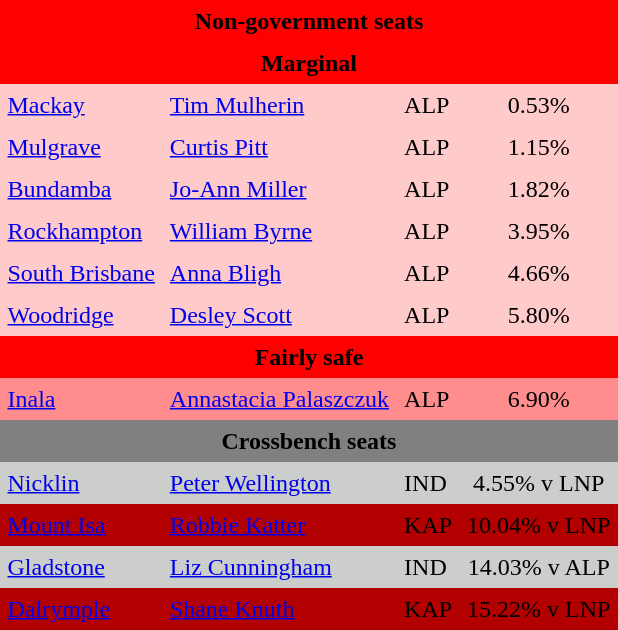<table class="toccolours" cellpadding="5" cellspacing="0" style="float:left; margin-right:.5em; margin-top:.4em; font-size:90 ppt;">
<tr>
<td colspan="4"  style="text-align:center; background:red;"><span><strong>Non-government seats</strong></span></td>
</tr>
<tr>
<td colspan="4"  style="text-align:center; background:red;"><span><strong>Marginal</strong></span></td>
</tr>
<tr>
<td style="text-align:left; background:#ffcaca;"><a href='#'>Mackay</a></td>
<td style="text-align:left; background:#ffcaca;"><a href='#'>Tim Mulherin</a></td>
<td style="text-align:left; background:#ffcaca;">ALP</td>
<td style="text-align:center; background:#ffcaca;">0.53%</td>
</tr>
<tr>
<td style="text-align:left; background:#ffcaca;"><a href='#'>Mulgrave</a></td>
<td style="text-align:left; background:#ffcaca;"><a href='#'>Curtis Pitt</a></td>
<td style="text-align:left; background:#ffcaca;">ALP</td>
<td style="text-align:center; background:#ffcaca;">1.15%</td>
</tr>
<tr>
<td style="text-align:left; background:#ffcaca;"><a href='#'>Bundamba</a></td>
<td style="text-align:left; background:#ffcaca;"><a href='#'>Jo-Ann Miller</a></td>
<td style="text-align:left; background:#ffcaca;">ALP</td>
<td style="text-align:center; background:#ffcaca;">1.82%</td>
</tr>
<tr>
<td style="text-align:left; background:#ffcaca;"><a href='#'>Rockhampton</a></td>
<td style="text-align:left; background:#ffcaca;"><a href='#'>William Byrne</a></td>
<td style="text-align:left; background:#ffcaca;">ALP</td>
<td style="text-align:center; background:#ffcaca;">3.95%</td>
</tr>
<tr>
<td style="text-align:left; background:#ffcaca;"><a href='#'>South Brisbane</a></td>
<td style="text-align:left; background:#ffcaca;"><a href='#'>Anna Bligh</a></td>
<td style="text-align:left; background:#ffcaca;">ALP</td>
<td style="text-align:center; background:#ffcaca;">4.66%</td>
</tr>
<tr>
<td style="text-align:left; background:#ffcaca;"><a href='#'>Woodridge</a></td>
<td style="text-align:left; background:#ffcaca;"><a href='#'>Desley Scott</a></td>
<td style="text-align:left; background:#ffcaca;">ALP</td>
<td style="text-align:center; background:#ffcaca;">5.80%</td>
</tr>
<tr>
<td colspan="4"  style="text-align:center; background:red;"><span><strong>Fairly safe</strong></span></td>
</tr>
<tr>
<td style="text-align:left; background:#ff8d8d;"><a href='#'>Inala</a></td>
<td style="text-align:left; background:#ff8d8d;"><a href='#'>Annastacia Palaszczuk</a></td>
<td style="text-align:left; background:#ff8d8d;">ALP</td>
<td style="text-align:center; background:#ff8d8d;">6.90%</td>
</tr>
<tr>
<td colspan="4"  style="text-align:center; background:gray;"><span><strong>Crossbench seats</strong></span></td>
</tr>
<tr>
<td style="text-align:left; background:#CCCECB;"><a href='#'>Nicklin</a></td>
<td style="text-align:left; background:#CCCECB;"><a href='#'>Peter Wellington</a></td>
<td style="text-align:left; background:#CCCECB;">IND</td>
<td style="text-align:center; background:#CCCECB;">4.55% v LNP</td>
</tr>
<tr>
<td style="text-align:left; background:#B20000;"><a href='#'>Mount Isa</a></td>
<td style="text-align:left; background:#B20000;"><a href='#'>Robbie Katter</a></td>
<td style="text-align:left; background:#B20000;">KAP</td>
<td style="text-align:center; background:#B20000;">10.04% v LNP</td>
</tr>
<tr>
<td style="text-align:left; background:#CCCECB;"><a href='#'>Gladstone</a></td>
<td style="text-align:left; background:#CCCECB;"><a href='#'>Liz Cunningham</a></td>
<td style="text-align:left; background:#CCCECB;">IND</td>
<td style="text-align:center; background:#CCCECB;">14.03% v ALP</td>
</tr>
<tr>
<td style="text-align:left; background:#B20000;"><a href='#'>Dalrymple</a></td>
<td style="text-align:left; background:#B20000;"><a href='#'>Shane Knuth</a></td>
<td style="text-align:left; background:#B20000;">KAP</td>
<td style="text-align:center; background:#B20000;">15.22% v LNP</td>
</tr>
<tr>
</tr>
</table>
